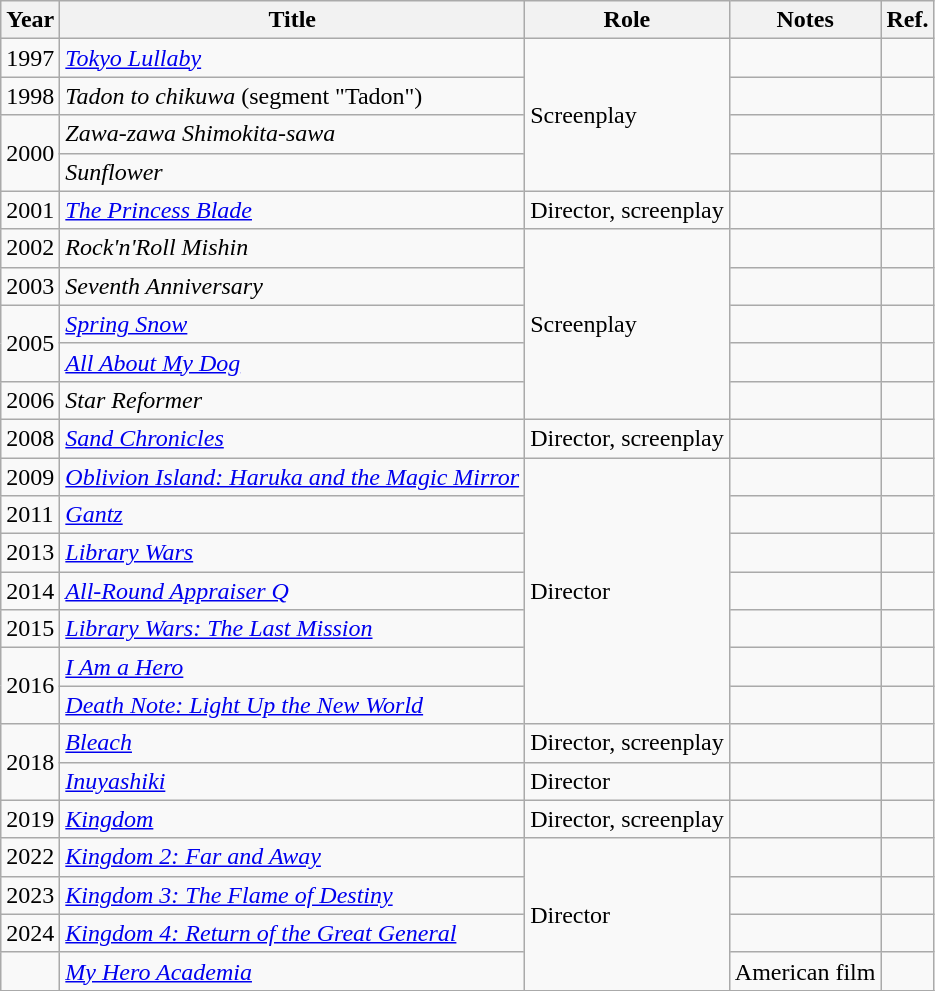<table class="wikitable">
<tr>
<th>Year</th>
<th>Title</th>
<th>Role</th>
<th>Notes</th>
<th>Ref.</th>
</tr>
<tr>
<td>1997</td>
<td><em><a href='#'>Tokyo Lullaby</a></em></td>
<td rowspan=4>Screenplay</td>
<td></td>
<td></td>
</tr>
<tr>
<td>1998</td>
<td><em>Tadon to chikuwa</em> (segment "Tadon")</td>
<td></td>
<td></td>
</tr>
<tr>
<td rowspan=2>2000</td>
<td><em>Zawa-zawa Shimokita-sawa</em></td>
<td></td>
<td></td>
</tr>
<tr>
<td><em>Sunflower</em></td>
<td></td>
<td></td>
</tr>
<tr>
<td>2001</td>
<td><em><a href='#'>The Princess Blade</a></em></td>
<td>Director, screenplay</td>
<td></td>
<td></td>
</tr>
<tr>
<td>2002</td>
<td><em>Rock'n'Roll Mishin</em></td>
<td rowspan=5>Screenplay</td>
<td></td>
<td></td>
</tr>
<tr>
<td>2003</td>
<td><em>Seventh Anniversary</em></td>
<td></td>
<td></td>
</tr>
<tr>
<td rowspan=2>2005</td>
<td><em><a href='#'>Spring Snow</a></em></td>
<td></td>
<td></td>
</tr>
<tr>
<td><em><a href='#'>All About My Dog</a></em></td>
<td></td>
<td></td>
</tr>
<tr>
<td>2006</td>
<td><em>Star Reformer</em></td>
<td></td>
<td></td>
</tr>
<tr>
<td>2008</td>
<td><em><a href='#'>Sand Chronicles</a></em></td>
<td>Director, screenplay</td>
<td></td>
<td></td>
</tr>
<tr>
<td>2009</td>
<td><em><a href='#'>Oblivion Island: Haruka and the Magic Mirror</a></em></td>
<td rowspan=7>Director</td>
<td></td>
<td></td>
</tr>
<tr>
<td>2011</td>
<td><a href='#'><em>Gantz</em></a></td>
<td></td>
<td></td>
</tr>
<tr>
<td>2013</td>
<td><em><a href='#'>Library Wars</a></em></td>
<td></td>
<td></td>
</tr>
<tr>
<td>2014</td>
<td><em><a href='#'>All-Round Appraiser Q</a></em></td>
<td></td>
<td></td>
</tr>
<tr>
<td>2015</td>
<td><em><a href='#'>Library Wars: The Last Mission</a></em></td>
<td></td>
<td></td>
</tr>
<tr>
<td rowspan=2>2016</td>
<td><em><a href='#'>I Am a Hero</a></em></td>
<td></td>
<td></td>
</tr>
<tr>
<td><em><a href='#'>Death Note: Light Up the New World</a></em></td>
<td></td>
<td></td>
</tr>
<tr>
<td rowspan=2>2018</td>
<td><em><a href='#'>Bleach</a></em></td>
<td>Director, screenplay</td>
<td></td>
<td></td>
</tr>
<tr>
<td><em><a href='#'>Inuyashiki</a></em></td>
<td>Director</td>
<td></td>
<td></td>
</tr>
<tr>
<td>2019</td>
<td><em><a href='#'>Kingdom</a></em></td>
<td>Director, screenplay</td>
<td></td>
<td></td>
</tr>
<tr>
<td>2022</td>
<td><em><a href='#'>Kingdom 2: Far and Away</a></em></td>
<td Rowspan=4>Director</td>
<td></td>
<td></td>
</tr>
<tr>
<td>2023</td>
<td><em><a href='#'>Kingdom 3: The Flame of Destiny</a></em></td>
<td></td>
<td></td>
</tr>
<tr>
<td>2024</td>
<td><em><a href='#'>Kingdom 4: Return of the Great General</a></em></td>
<td></td>
<td></td>
</tr>
<tr>
<td></td>
<td><em><a href='#'>My Hero Academia</a></em></td>
<td>American film</td>
<td></td>
</tr>
<tr>
</tr>
</table>
